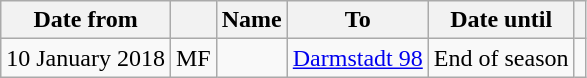<table class="wikitable">
<tr>
<th scope=col>Date from</th>
<th scope=col></th>
<th scope=col>Name</th>
<th scope=col>To</th>
<th scope=col>Date until</th>
<th scope=col></th>
</tr>
<tr>
<td>10 January 2018</td>
<td align=center>MF</td>
<td></td>
<td><a href='#'>Darmstadt 98</a></td>
<td>End of season</td>
<td></td>
</tr>
</table>
